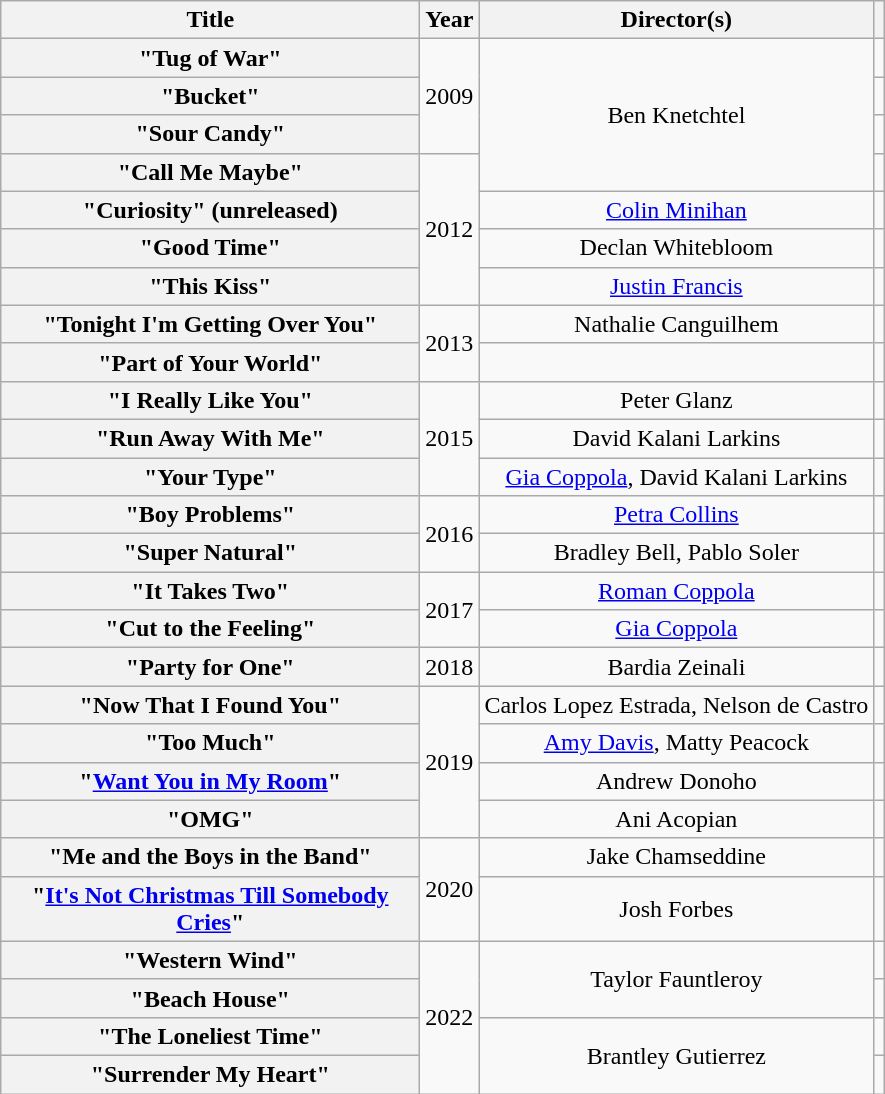<table class="wikitable plainrowheaders" style="text-align:center;">
<tr>
<th scope="col" style="width:17em;">Title</th>
<th scope="col">Year</th>
<th scope="col">Director(s)</th>
<th scope="col"></th>
</tr>
<tr>
<th scope="row">"Tug of War"</th>
<td rowspan="3">2009</td>
<td rowspan="4">Ben Knetchtel</td>
<td></td>
</tr>
<tr>
<th scope="row">"Bucket"</th>
<td></td>
</tr>
<tr>
<th scope="row">"Sour Candy" <br> </th>
<td></td>
</tr>
<tr>
<th scope="row">"Call Me Maybe"</th>
<td rowspan="4">2012</td>
<td></td>
</tr>
<tr>
<th scope="row">"Curiosity" <span>(unreleased)</span></th>
<td><a href='#'>Colin Minihan</a></td>
<td></td>
</tr>
<tr>
<th scope="row">"Good Time" <br> </th>
<td>Declan Whitebloom</td>
<td></td>
</tr>
<tr>
<th scope="row">"This Kiss"</th>
<td><a href='#'>Justin Francis</a></td>
<td></td>
</tr>
<tr>
<th scope="row">"Tonight I'm Getting Over You"</th>
<td rowspan="2">2013</td>
<td>Nathalie Canguilhem</td>
<td></td>
</tr>
<tr>
<th scope="row">"Part of Your World"</th>
<td></td>
<td></td>
</tr>
<tr>
<th scope="row">"I Really Like You"</th>
<td rowspan="3">2015</td>
<td>Peter Glanz</td>
<td></td>
</tr>
<tr>
<th scope="row">"Run Away With Me"</th>
<td>David Kalani Larkins</td>
<td></td>
</tr>
<tr>
<th scope="row">"Your Type"</th>
<td><a href='#'>Gia Coppola</a>, David Kalani Larkins</td>
<td></td>
</tr>
<tr>
<th scope="row">"Boy Problems"</th>
<td rowspan="2">2016</td>
<td><a href='#'>Petra Collins</a></td>
<td></td>
</tr>
<tr>
<th scope="row">"Super Natural" <br> </th>
<td>Bradley Bell, Pablo Soler</td>
<td></td>
</tr>
<tr>
<th scope="row">"It Takes Two" <br> </th>
<td rowspan="2">2017</td>
<td><a href='#'>Roman Coppola</a></td>
<td></td>
</tr>
<tr>
<th scope="row">"Cut to the Feeling"</th>
<td><a href='#'>Gia Coppola</a></td>
<td></td>
</tr>
<tr>
<th scope="row">"Party for One"</th>
<td rowspan="1">2018</td>
<td>Bardia Zeinali</td>
<td></td>
</tr>
<tr>
<th scope="row">"Now That I Found You"</th>
<td rowspan="4">2019</td>
<td>Carlos Lopez Estrada, Nelson de Castro</td>
<td></td>
</tr>
<tr>
<th scope="row">"Too Much"</th>
<td><a href='#'>Amy Davis</a>, Matty Peacock</td>
<td></td>
</tr>
<tr>
<th scope="row">"<a href='#'>Want You in My Room</a>"</th>
<td>Andrew Donoho</td>
<td></td>
</tr>
<tr>
<th scope="row">"OMG" <br> </th>
<td>Ani Acopian</td>
<td></td>
</tr>
<tr>
<th scope="row">"Me and the Boys in the Band"</th>
<td rowspan="2">2020</td>
<td>Jake Chamseddine</td>
<td></td>
</tr>
<tr>
<th scope="row">"<a href='#'>It's Not Christmas Till Somebody Cries</a>"</th>
<td>Josh Forbes</td>
<td></td>
</tr>
<tr>
<th scope="row">"Western Wind"</th>
<td rowspan="4">2022</td>
<td rowspan="2">Taylor Fauntleroy</td>
<td></td>
</tr>
<tr>
<th scope="row">"Beach House"</th>
<td></td>
</tr>
<tr>
<th scope="row">"The Loneliest Time" <br> </th>
<td rowspan="2">Brantley Gutierrez</td>
<td></td>
</tr>
<tr>
<th scope="row">"Surrender My Heart"</th>
<td></td>
</tr>
</table>
